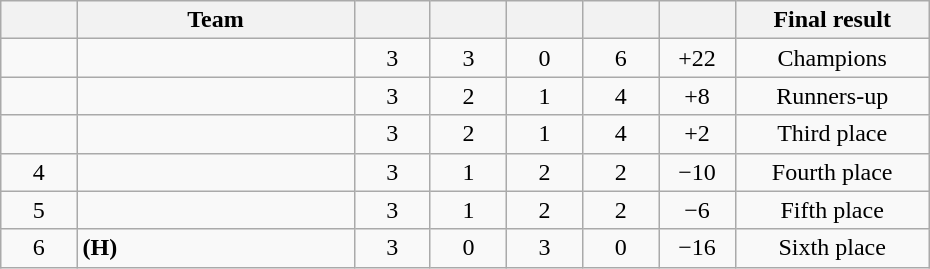<table class="wikitable" style="text-align:center;" width="620">
<tr>
<th width="5.5%"></th>
<th width="20%">Team</th>
<th width="5.5%"></th>
<th width="5.5%"></th>
<th width="5.5%"></th>
<th width="5.5%"></th>
<th width="5.5%"></th>
<th width="14%">Final result</th>
</tr>
<tr>
<td></td>
<td align="left"></td>
<td>3</td>
<td>3</td>
<td>0</td>
<td>6</td>
<td>+22</td>
<td>Champions</td>
</tr>
<tr>
<td></td>
<td align="left"></td>
<td>3</td>
<td>2</td>
<td>1</td>
<td>4</td>
<td>+8</td>
<td>Runners-up</td>
</tr>
<tr>
<td></td>
<td align="left"></td>
<td>3</td>
<td>2</td>
<td>1</td>
<td>4</td>
<td>+2</td>
<td>Third place</td>
</tr>
<tr>
<td>4</td>
<td align="left"></td>
<td>3</td>
<td>1</td>
<td>2</td>
<td>2</td>
<td>−10</td>
<td>Fourth place</td>
</tr>
<tr>
<td>5</td>
<td align="left"></td>
<td>3</td>
<td>1</td>
<td>2</td>
<td>2</td>
<td>−6</td>
<td>Fifth place</td>
</tr>
<tr>
<td>6</td>
<td align="left"> <strong>(H)</strong></td>
<td>3</td>
<td>0</td>
<td>3</td>
<td>0</td>
<td>−16</td>
<td>Sixth place</td>
</tr>
</table>
